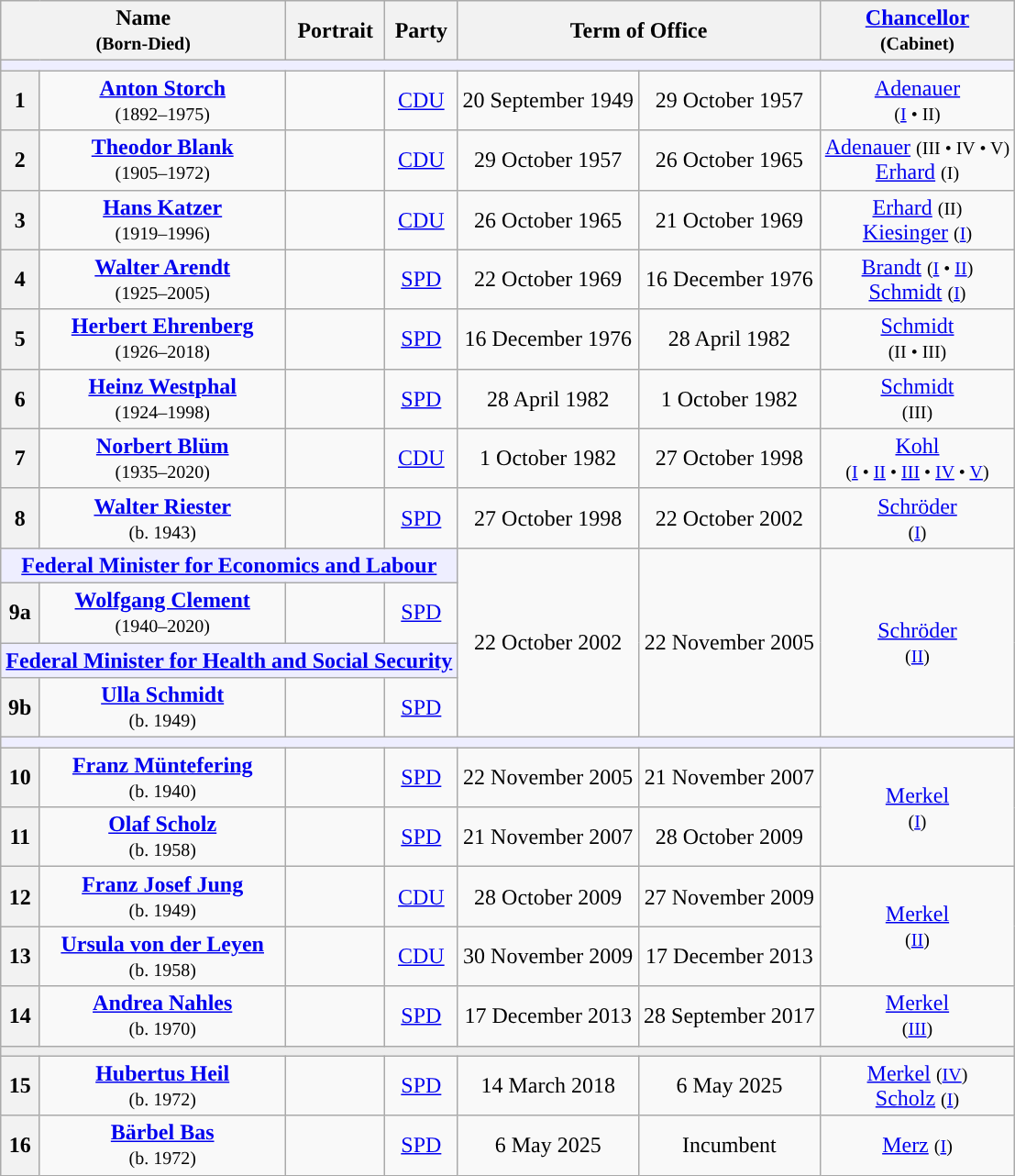<table class="wikitable" style="text-align:center;">
<tr>
<th colspan=2>Name<br><small>(Born-Died)</small></th>
<th>Portrait</th>
<th>Party</th>
<th colspan=2>Term of Office</th>
<th><a href='#'>Chancellor</a><br><small>(Cabinet)</small></th>
</tr>
<tr>
<th colspan="7" style="background:#EEEEFF"></th>
</tr>
<tr>
<th style="background:">1</th>
<td><strong><a href='#'>Anton Storch</a></strong><br><small>(1892–1975)</small></td>
<td></td>
<td><a href='#'>CDU</a></td>
<td>20 September 1949</td>
<td>29 October 1957</td>
<td><a href='#'>Adenauer</a><br><small>(<a href='#'>I</a> • II)</small></td>
</tr>
<tr>
<th style="background:">2</th>
<td><strong><a href='#'>Theodor Blank</a></strong> <br><small>(1905–1972)</small></td>
<td></td>
<td><a href='#'>CDU</a></td>
<td>29 October 1957</td>
<td>26 October 1965</td>
<td><a href='#'>Adenauer</a> <small>(III • IV • V)</small><br> <a href='#'>Erhard</a> <small>(I)</small></td>
</tr>
<tr>
<th style="background:">3</th>
<td><strong><a href='#'>Hans Katzer</a></strong><br><small>(1919–1996)</small></td>
<td></td>
<td><a href='#'>CDU</a></td>
<td>26 October 1965</td>
<td>21 October 1969</td>
<td><a href='#'>Erhard</a> <small>(II)</small><br> <a href='#'>Kiesinger</a> <small>(<a href='#'>I</a>)</small></td>
</tr>
<tr>
<th style="background:">4</th>
<td><strong><a href='#'>Walter Arendt</a></strong><br><small>(1925–2005)</small></td>
<td></td>
<td><a href='#'>SPD</a></td>
<td>22 October 1969</td>
<td>16 December 1976</td>
<td><a href='#'>Brandt</a> <small>(<a href='#'>I</a> • <a href='#'>II</a>)</small><br> <a href='#'>Schmidt</a> <small>(<a href='#'>I</a>)</small></td>
</tr>
<tr>
<th style="background:">5</th>
<td><strong><a href='#'>Herbert Ehrenberg</a></strong><br><small>(1926–2018)</small></td>
<td></td>
<td><a href='#'>SPD</a></td>
<td>16 December 1976</td>
<td>28 April 1982</td>
<td><a href='#'>Schmidt</a><br><small>(II • III)</small></td>
</tr>
<tr>
<th style="background:">6</th>
<td><strong><a href='#'>Heinz Westphal</a></strong><br><small>(1924–1998)</small></td>
<td></td>
<td><a href='#'>SPD</a></td>
<td>28 April 1982</td>
<td>1 October 1982</td>
<td><a href='#'>Schmidt</a><br><small>(III)</small></td>
</tr>
<tr>
<th style="background:">7</th>
<td><strong><a href='#'>Norbert Blüm</a></strong><br><small>(1935–2020)</small></td>
<td></td>
<td><a href='#'>CDU</a></td>
<td>1 October 1982</td>
<td>27 October 1998</td>
<td><a href='#'>Kohl</a><br><small>(<a href='#'>I</a> • <a href='#'>II</a> • <a href='#'>III</a> • <a href='#'>IV</a> • <a href='#'>V</a>)</small></td>
</tr>
<tr>
<th style="background:">8</th>
<td><strong><a href='#'>Walter Riester</a></strong><br><small>(b. 1943)</small></td>
<td></td>
<td><a href='#'>SPD</a></td>
<td>27 October 1998</td>
<td>22 October 2002</td>
<td><a href='#'>Schröder</a><br><small>(<a href='#'>I</a>)</small></td>
</tr>
<tr>
<th colspan="4" style="background:#EEEEFF"><a href='#'>Federal Minister for Economics and Labour</a></th>
<td rowspan=4>22 October 2002</td>
<td rowspan=4>22 November 2005</td>
<td rowspan=4><a href='#'>Schröder</a><br><small>(<a href='#'>II</a>)</small></td>
</tr>
<tr>
<th style="background:">9a</th>
<td><strong><a href='#'>Wolfgang Clement</a></strong><br><small>(1940–2020)</small></td>
<td></td>
<td><a href='#'>SPD</a></td>
</tr>
<tr>
<th colspan="4" style="background:#EEEEFF"><a href='#'>Federal Minister for Health and Social Security</a></th>
</tr>
<tr>
<th style="background:">9b</th>
<td><strong><a href='#'>Ulla Schmidt</a></strong><br><small>(b. 1949)</small></td>
<td></td>
<td><a href='#'>SPD</a></td>
</tr>
<tr>
<th colspan="7" style="background:#EEEEFF"></th>
</tr>
<tr>
<th style="background:">10</th>
<td><strong><a href='#'>Franz Müntefering</a></strong><br><small>(b. 1940)</small></td>
<td></td>
<td><a href='#'>SPD</a></td>
<td>22 November 2005</td>
<td>21 November 2007</td>
<td rowspan=2><a href='#'>Merkel</a><br><small>(<a href='#'>I</a>)</small></td>
</tr>
<tr>
<th style="background:">11</th>
<td><strong><a href='#'>Olaf Scholz</a></strong><br><small>(b. 1958)</small></td>
<td></td>
<td><a href='#'>SPD</a></td>
<td>21 November 2007</td>
<td>28 October 2009</td>
</tr>
<tr>
<th style="background:">12</th>
<td><strong><a href='#'>Franz Josef Jung</a></strong><br><small>(b. 1949)</small></td>
<td></td>
<td><a href='#'>CDU</a></td>
<td>28 October 2009</td>
<td>27 November 2009</td>
<td rowspan=2><a href='#'>Merkel</a><br><small>(<a href='#'>II</a>)</small></td>
</tr>
<tr>
<th style="background:">13</th>
<td><strong><a href='#'>Ursula von der Leyen</a></strong><br><small>(b. 1958)</small></td>
<td></td>
<td><a href='#'>CDU</a></td>
<td>30 November 2009</td>
<td>17 December 2013</td>
</tr>
<tr>
<th style="background:">14</th>
<td><strong><a href='#'>Andrea Nahles</a></strong><br><small>(b. 1970)</small></td>
<td></td>
<td><a href='#'>SPD</a></td>
<td>17 December 2013</td>
<td>28 September 2017</td>
<td rowspan=1><a href='#'>Merkel</a><br><small>(<a href='#'>III</a>)</small></td>
</tr>
<tr>
<td bgcolor=#EEEEEE colspan=10></td>
</tr>
<tr>
<th style="background:">15</th>
<td><strong><a href='#'>Hubertus Heil</a></strong> <br><small>(b. 1972)</small></td>
<td></td>
<td><a href='#'>SPD</a></td>
<td>14 March 2018</td>
<td>6 May 2025</td>
<td rowspan=1><a href='#'>Merkel</a> <small>(<a href='#'>IV</a>)</small><br><a href='#'>Scholz</a> <small>(<a href='#'>I</a>)</small></td>
</tr>
<tr>
<th style="background:">16</th>
<td><strong><a href='#'>Bärbel Bas</a></strong> <br><small>(b. 1972)</small></td>
<td></td>
<td><a href='#'>SPD</a></td>
<td>6 May 2025</td>
<td>Incumbent</td>
<td rowspan=1><a href='#'>Merz</a> <small>(<a href='#'>I</a>)</small></td>
</tr>
</table>
